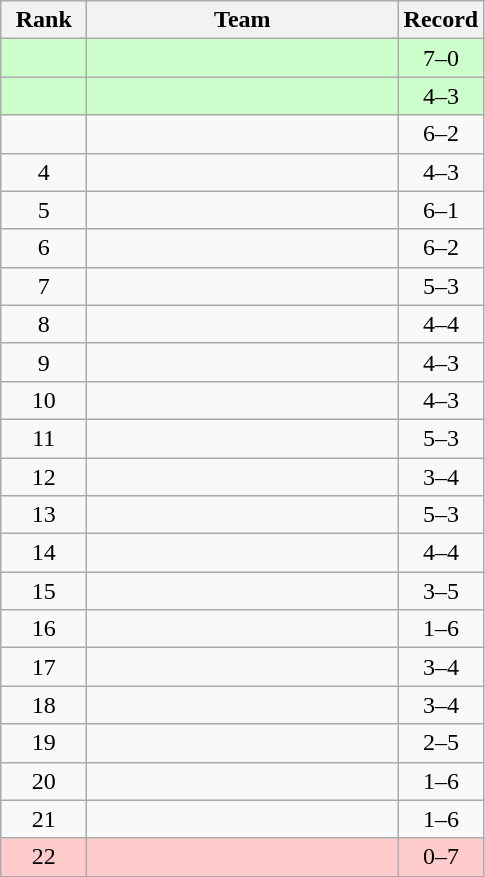<table class="wikitable" style="text-align: center">
<tr>
<th width=50>Rank</th>
<th width=200>Team</th>
<th width=50>Record</th>
</tr>
<tr bgcolor=#ccffcc>
<td></td>
<td align=left></td>
<td>7–0</td>
</tr>
<tr bgcolor=#ccffcc>
<td></td>
<td align=left></td>
<td>4–3</td>
</tr>
<tr>
<td></td>
<td align=left></td>
<td>6–2</td>
</tr>
<tr>
<td>4</td>
<td align=left></td>
<td>4–3</td>
</tr>
<tr>
<td>5</td>
<td align=left></td>
<td>6–1</td>
</tr>
<tr>
<td>6</td>
<td align=left></td>
<td>6–2</td>
</tr>
<tr>
<td>7</td>
<td align=left></td>
<td>5–3</td>
</tr>
<tr>
<td>8</td>
<td align=left></td>
<td>4–4</td>
</tr>
<tr>
<td>9</td>
<td align=left></td>
<td>4–3</td>
</tr>
<tr>
<td>10</td>
<td align=left></td>
<td>4–3</td>
</tr>
<tr>
<td>11</td>
<td align=left></td>
<td>5–3</td>
</tr>
<tr>
<td>12</td>
<td align=left></td>
<td>3–4</td>
</tr>
<tr>
<td>13</td>
<td align=left></td>
<td>5–3</td>
</tr>
<tr>
<td>14</td>
<td align=left></td>
<td>4–4</td>
</tr>
<tr>
<td>15</td>
<td align=left></td>
<td>3–5</td>
</tr>
<tr>
<td>16</td>
<td align=left></td>
<td>1–6</td>
</tr>
<tr>
<td>17</td>
<td align=left></td>
<td>3–4</td>
</tr>
<tr>
<td>18</td>
<td align=left></td>
<td>3–4</td>
</tr>
<tr>
<td>19</td>
<td align=left></td>
<td>2–5</td>
</tr>
<tr>
<td>20</td>
<td align=left></td>
<td>1–6</td>
</tr>
<tr>
<td>21</td>
<td align=left></td>
<td>1–6</td>
</tr>
<tr bgcolor=#ffcccc>
<td>22</td>
<td align=left></td>
<td>0–7</td>
</tr>
</table>
